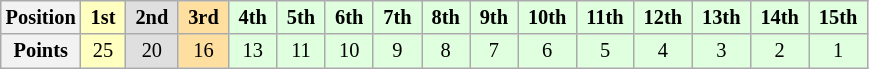<table class="wikitable" style="font-size:85%; text-align:center">
<tr>
<th>Position</th>
<td style="background:#ffffbf;"> <strong>1st</strong> </td>
<td style="background:#dfdfdf;"> <strong>2nd</strong> </td>
<td style="background:#ffdf9f;"> <strong>3rd</strong> </td>
<td style="background:#dfffdf;"> <strong>4th</strong> </td>
<td style="background:#dfffdf;"> <strong>5th</strong> </td>
<td style="background:#dfffdf;"> <strong>6th</strong> </td>
<td style="background:#dfffdf;"> <strong>7th</strong> </td>
<td style="background:#dfffdf;"> <strong>8th</strong> </td>
<td style="background:#dfffdf;"> <strong>9th</strong> </td>
<td style="background:#dfffdf;"> <strong>10th</strong> </td>
<td style="background:#dfffdf;"> <strong>11th</strong> </td>
<td style="background:#dfffdf;"> <strong>12th</strong> </td>
<td style="background:#dfffdf;"> <strong>13th</strong> </td>
<td style="background:#dfffdf;"> <strong>14th</strong> </td>
<td style="background:#dfffdf;"> <strong>15th</strong> </td>
</tr>
<tr>
<th>Points</th>
<td style="background:#ffffbf;">25</td>
<td style="background:#dfdfdf;">20</td>
<td style="background:#ffdf9f;">16</td>
<td style="background:#dfffdf;">13</td>
<td style="background:#dfffdf;">11</td>
<td style="background:#dfffdf;">10</td>
<td style="background:#dfffdf;">9</td>
<td style="background:#dfffdf;">8</td>
<td style="background:#dfffdf;">7</td>
<td style="background:#dfffdf;">6</td>
<td style="background:#dfffdf;">5</td>
<td style="background:#dfffdf;">4</td>
<td style="background:#dfffdf;">3</td>
<td style="background:#dfffdf;">2</td>
<td style="background:#dfffdf;">1</td>
</tr>
</table>
